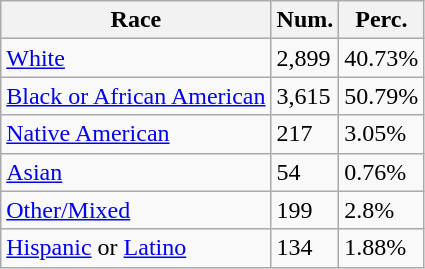<table class="wikitable">
<tr>
<th>Race</th>
<th>Num.</th>
<th>Perc.</th>
</tr>
<tr>
<td><a href='#'>White</a></td>
<td>2,899</td>
<td>40.73%</td>
</tr>
<tr>
<td><a href='#'>Black or African American</a></td>
<td>3,615</td>
<td>50.79%</td>
</tr>
<tr>
<td><a href='#'>Native American</a></td>
<td>217</td>
<td>3.05%</td>
</tr>
<tr>
<td><a href='#'>Asian</a></td>
<td>54</td>
<td>0.76%</td>
</tr>
<tr>
<td><a href='#'>Other/Mixed</a></td>
<td>199</td>
<td>2.8%</td>
</tr>
<tr>
<td><a href='#'>Hispanic</a> or <a href='#'>Latino</a></td>
<td>134</td>
<td>1.88%</td>
</tr>
</table>
